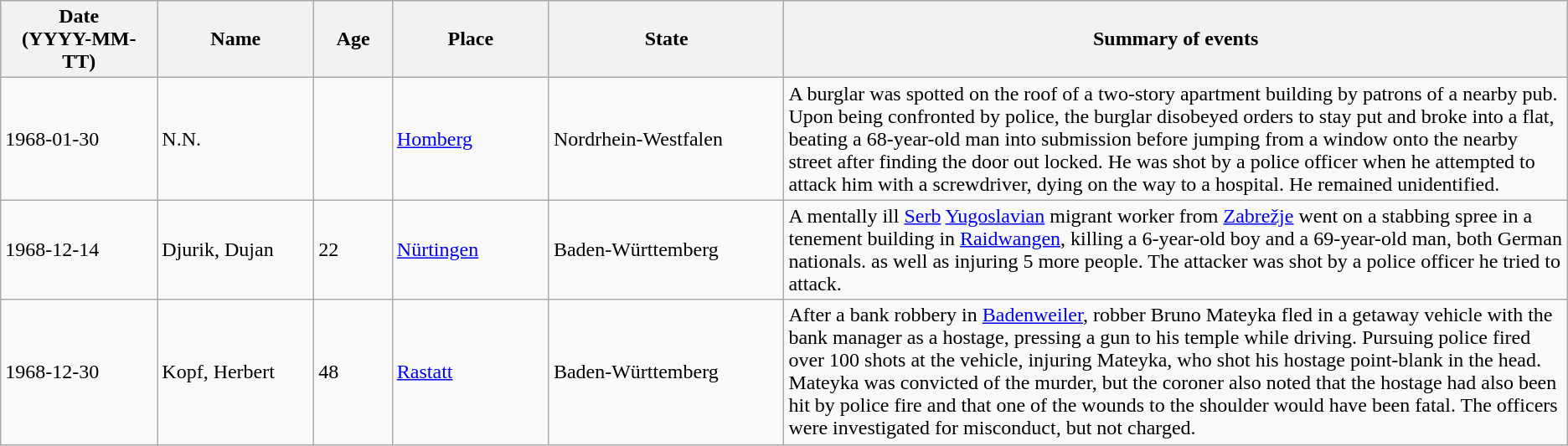<table class="wikitable sortable static-row-numbers static-row-header-text">
<tr>
<th style="width:10%;">Date<br>(YYYY-MM-TT)</th>
<th style="width:10%;">Name</th>
<th style="width:5%;">Age</th>
<th style="width:10%;">Place</th>
<th style="width:15%;">State</th>
<th style="width:50%;">Summary of events</th>
</tr>
<tr>
<td>1968-01-30</td>
<td>N.N.</td>
<td></td>
<td><a href='#'>Homberg</a></td>
<td>Nordrhein-Westfalen</td>
<td>A burglar was spotted on the roof of a two-story apartment building by patrons of a nearby pub. Upon being confronted by police, the burglar disobeyed orders to stay put and broke into a flat, beating a 68-year-old man into submission before jumping from a window onto the nearby street after finding the door out locked. He was shot by a police officer when he attempted to attack him with a screwdriver, dying on the way to a hospital. He remained unidentified.</td>
</tr>
<tr>
<td>1968-12-14</td>
<td>Djurik, Dujan</td>
<td>22</td>
<td><a href='#'>Nürtingen</a></td>
<td>Baden-Württemberg</td>
<td>A mentally ill <a href='#'>Serb</a> <a href='#'>Yugoslavian</a> migrant worker from <a href='#'>Zabrežje</a> went on a stabbing spree in a tenement building in <a href='#'>Raidwangen</a>, killing a 6-year-old boy and a 69-year-old man, both German nationals. as well as injuring 5 more people. The attacker was shot by a police officer he tried to attack.</td>
</tr>
<tr>
<td>1968-12-30</td>
<td>Kopf, Herbert</td>
<td>48</td>
<td><a href='#'>Rastatt</a></td>
<td>Baden-Württemberg</td>
<td>After a bank robbery in <a href='#'>Badenweiler</a>, robber Bruno Mateyka fled in a getaway vehicle with the bank manager as a hostage, pressing a gun to his temple while driving. Pursuing police fired over 100 shots at the vehicle, injuring Mateyka, who shot his hostage point-blank in the head. Mateyka was convicted of the murder, but the coroner also noted that the hostage had also been hit by police fire and that one of the wounds to the shoulder would have been fatal. The officers were investigated for misconduct, but not charged.</td>
</tr>
</table>
